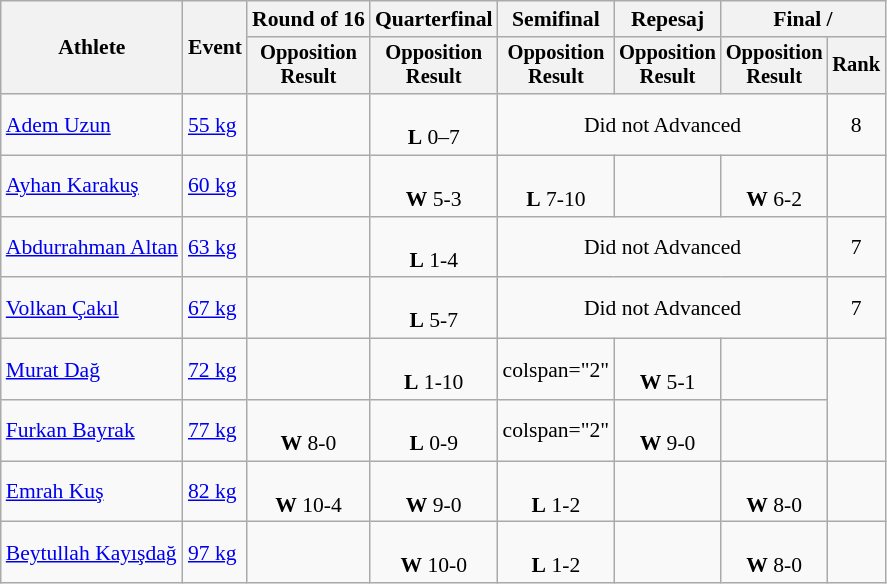<table class=wikitable style=font-size:90%;text-align:center>
<tr>
<th rowspan=2>Athlete</th>
<th rowspan=2>Event</th>
<th>Round of 16</th>
<th>Quarterfinal</th>
<th>Semifinal</th>
<th>Repesaj</th>
<th colspan=2>Final / </th>
</tr>
<tr style=font-size:95%>
<th>Opposition<br>Result</th>
<th>Opposition<br>Result</th>
<th>Opposition<br>Result</th>
<th>Opposition<br>Result</th>
<th>Opposition<br>Result</th>
<th>Rank</th>
</tr>
<tr>
<td align=left><a href='#'>Adem Uzun</a></td>
<td align=left><a href='#'>55 kg</a></td>
<td></td>
<td><br><strong>L</strong> 0–7</td>
<td colspan=3>Did not Advanced</td>
<td>8</td>
</tr>
<tr>
<td align=left><a href='#'>Ayhan Karakuş</a></td>
<td align=left><a href='#'>60 kg</a></td>
<td></td>
<td><br><strong>W</strong> 5-3</td>
<td><br><strong>L</strong> 7-10</td>
<td></td>
<td><br><strong>W</strong> 6-2</td>
<td></td>
</tr>
<tr>
<td align=left><a href='#'>Abdurrahman Altan</a></td>
<td align=left><a href='#'>63 kg</a></td>
<td></td>
<td><br><strong>L</strong> 1-4</td>
<td colspan=3>Did not Advanced</td>
<td>7</td>
</tr>
<tr>
<td align=left><a href='#'>Volkan Çakıl</a></td>
<td align=left><a href='#'>67 kg</a></td>
<td></td>
<td><br><strong>L</strong> 5-7</td>
<td colspan=3>Did not Advanced</td>
<td>7</td>
</tr>
<tr>
<td align=left><a href='#'>Murat Dağ</a></td>
<td align=left><a href='#'>72 kg</a></td>
<td></td>
<td><br><strong>L</strong> 1-10</td>
<td>colspan="2" </td>
<td><br><strong>W</strong> 5-1</td>
<td></td>
</tr>
<tr>
<td align=left><a href='#'>Furkan Bayrak</a></td>
<td align=left><a href='#'>77 kg</a></td>
<td><br><strong>W</strong> 8-0</td>
<td><br><strong>L</strong> 0-9</td>
<td>colspan="2" </td>
<td><br><strong>W</strong> 9-0</td>
<td></td>
</tr>
<tr>
<td align=left><a href='#'>Emrah Kuş</a></td>
<td align=left><a href='#'>82 kg</a></td>
<td><br><strong>W</strong> 10-4</td>
<td><br><strong>W</strong> 9-0</td>
<td><br><strong>L</strong> 1-2</td>
<td></td>
<td><br><strong>W</strong> 8-0</td>
<td></td>
</tr>
<tr>
<td align=left><a href='#'>Beytullah Kayışdağ</a></td>
<td align=left><a href='#'>97 kg</a></td>
<td></td>
<td><br><strong>W</strong> 10-0</td>
<td><br><strong>L</strong> 1-2</td>
<td></td>
<td><br><strong>W</strong> 8-0</td>
<td></td>
</tr>
</table>
